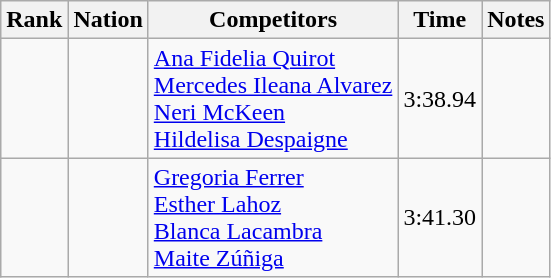<table class="wikitable sortable" style="text-align:center">
<tr>
<th>Rank</th>
<th>Nation</th>
<th>Competitors</th>
<th>Time</th>
<th>Notes</th>
</tr>
<tr>
<td align=center></td>
<td align=left></td>
<td align=left><a href='#'>Ana Fidelia Quirot</a><br><a href='#'>Mercedes Ileana Alvarez</a><br><a href='#'>Neri McKeen</a><br><a href='#'>Hildelisa Despaigne</a></td>
<td>3:38.94</td>
<td></td>
</tr>
<tr>
<td align=center></td>
<td align=left></td>
<td align=left><a href='#'>Gregoria Ferrer</a><br><a href='#'>Esther Lahoz</a><br><a href='#'>Blanca Lacambra</a><br><a href='#'>Maite Zúñiga</a></td>
<td>3:41.30</td>
<td></td>
</tr>
</table>
